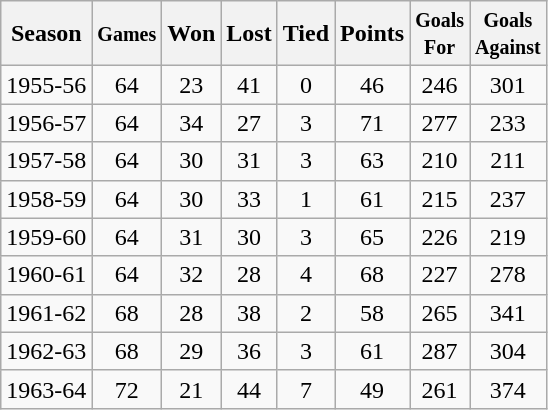<table class="wikitable">
<tr>
<th>Season</th>
<th><small>Games</small></th>
<th>Won</th>
<th>Lost</th>
<th>Tied</th>
<th>Points</th>
<th><small>Goals<br>For</small></th>
<th><small>Goals<br>Against</small></th>
</tr>
<tr align="center">
<td>1955-56</td>
<td>64</td>
<td>23</td>
<td>41</td>
<td>0</td>
<td>46</td>
<td>246</td>
<td>301</td>
</tr>
<tr align="center">
<td>1956-57</td>
<td>64</td>
<td>34</td>
<td>27</td>
<td>3</td>
<td>71</td>
<td>277</td>
<td>233</td>
</tr>
<tr align="center">
<td>1957-58</td>
<td>64</td>
<td>30</td>
<td>31</td>
<td>3</td>
<td>63</td>
<td>210</td>
<td>211</td>
</tr>
<tr align="center">
<td>1958-59</td>
<td>64</td>
<td>30</td>
<td>33</td>
<td>1</td>
<td>61</td>
<td>215</td>
<td>237</td>
</tr>
<tr align="center">
<td>1959-60</td>
<td>64</td>
<td>31</td>
<td>30</td>
<td>3</td>
<td>65</td>
<td>226</td>
<td>219</td>
</tr>
<tr align="center">
<td>1960-61</td>
<td>64</td>
<td>32</td>
<td>28</td>
<td>4</td>
<td>68</td>
<td>227</td>
<td>278</td>
</tr>
<tr align="center">
<td>1961-62</td>
<td>68</td>
<td>28</td>
<td>38</td>
<td>2</td>
<td>58</td>
<td>265</td>
<td>341</td>
</tr>
<tr align="center">
<td>1962-63</td>
<td>68</td>
<td>29</td>
<td>36</td>
<td>3</td>
<td>61</td>
<td>287</td>
<td>304</td>
</tr>
<tr align="center">
<td>1963-64</td>
<td>72</td>
<td>21</td>
<td>44</td>
<td>7</td>
<td>49</td>
<td>261</td>
<td>374</td>
</tr>
</table>
